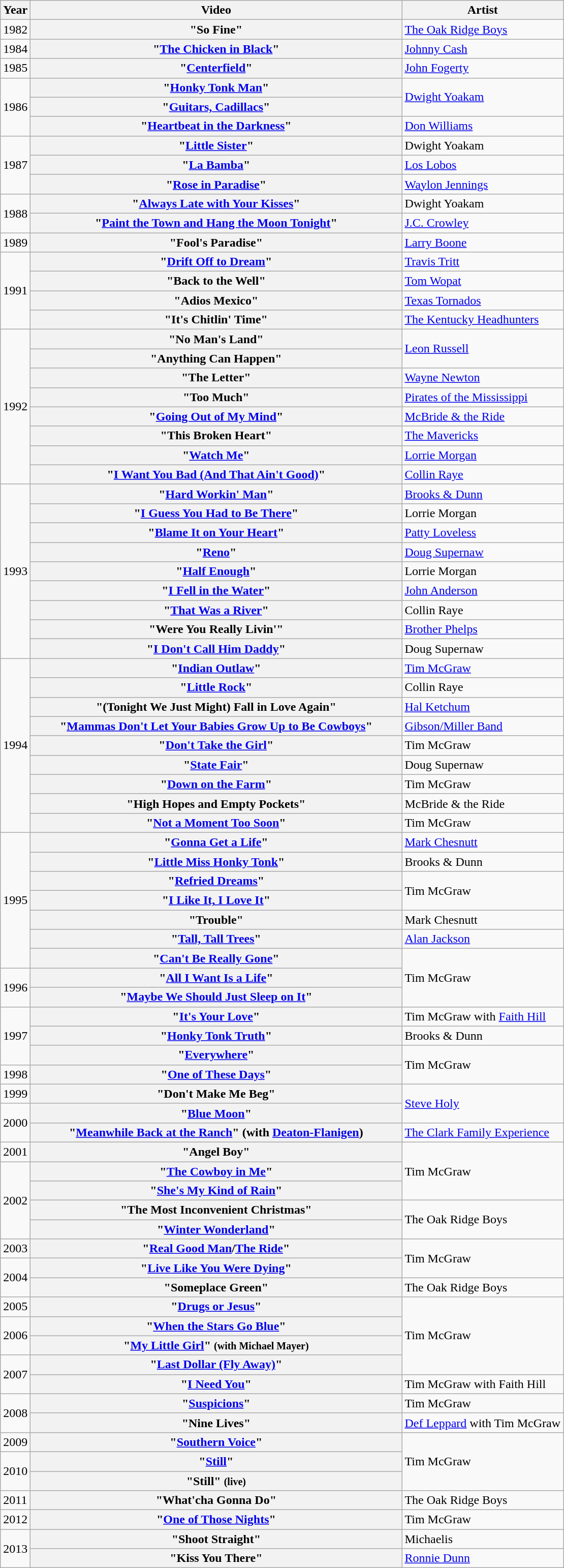<table class="wikitable plainrowheaders">
<tr>
<th>Year</th>
<th style="width:30em;">Video</th>
<th>Artist</th>
</tr>
<tr>
<td>1982</td>
<th scope="row">"So Fine"</th>
<td><a href='#'>The Oak Ridge Boys</a></td>
</tr>
<tr>
<td>1984</td>
<th scope="row">"<a href='#'>The Chicken in Black</a>"</th>
<td><a href='#'>Johnny Cash</a></td>
</tr>
<tr>
<td>1985</td>
<th scope="row">"<a href='#'>Centerfield</a>"</th>
<td><a href='#'>John Fogerty</a></td>
</tr>
<tr>
<td rowspan="3">1986</td>
<th scope="row">"<a href='#'>Honky Tonk Man</a>"</th>
<td rowspan="2"><a href='#'>Dwight Yoakam</a></td>
</tr>
<tr>
<th scope="row">"<a href='#'>Guitars, Cadillacs</a>"</th>
</tr>
<tr>
<th scope="row">"<a href='#'>Heartbeat in the Darkness</a>"</th>
<td><a href='#'>Don Williams</a></td>
</tr>
<tr>
<td rowspan="3">1987</td>
<th scope="row">"<a href='#'>Little Sister</a>"</th>
<td>Dwight Yoakam</td>
</tr>
<tr>
<th scope="row">"<a href='#'>La Bamba</a>"</th>
<td><a href='#'>Los Lobos</a></td>
</tr>
<tr>
<th scope="row">"<a href='#'>Rose in Paradise</a>"</th>
<td><a href='#'>Waylon Jennings</a></td>
</tr>
<tr>
<td rowspan="2">1988</td>
<th scope="row">"<a href='#'>Always Late with Your Kisses</a>"</th>
<td>Dwight Yoakam</td>
</tr>
<tr>
<th scope="row">"<a href='#'>Paint the Town and Hang the Moon Tonight</a>"</th>
<td><a href='#'>J.C. Crowley</a></td>
</tr>
<tr>
<td>1989</td>
<th scope="row">"Fool's Paradise"</th>
<td><a href='#'>Larry Boone</a></td>
</tr>
<tr>
<td rowspan="4">1991</td>
<th scope="row">"<a href='#'>Drift Off to Dream</a>"</th>
<td><a href='#'>Travis Tritt</a></td>
</tr>
<tr>
<th scope="row">"Back to the Well"</th>
<td><a href='#'>Tom Wopat</a></td>
</tr>
<tr>
<th scope="row">"Adios Mexico"</th>
<td><a href='#'>Texas Tornados</a></td>
</tr>
<tr>
<th scope="row">"It's Chitlin' Time"</th>
<td><a href='#'>The Kentucky Headhunters</a></td>
</tr>
<tr>
<td rowspan="8">1992</td>
<th scope="row">"No Man's Land"</th>
<td rowspan="2"><a href='#'>Leon Russell</a></td>
</tr>
<tr>
<th scope="row">"Anything Can Happen"</th>
</tr>
<tr>
<th scope="row">"The Letter"</th>
<td><a href='#'>Wayne Newton</a></td>
</tr>
<tr>
<th scope="row">"Too Much"</th>
<td><a href='#'>Pirates of the Mississippi</a></td>
</tr>
<tr>
<th scope="row">"<a href='#'>Going Out of My Mind</a>"</th>
<td><a href='#'>McBride & the Ride</a></td>
</tr>
<tr>
<th scope="row">"This Broken Heart"</th>
<td><a href='#'>The Mavericks</a></td>
</tr>
<tr>
<th scope="row">"<a href='#'>Watch Me</a>"</th>
<td><a href='#'>Lorrie Morgan</a></td>
</tr>
<tr>
<th scope="row">"<a href='#'>I Want You Bad (And That Ain't Good)</a>"</th>
<td><a href='#'>Collin Raye</a></td>
</tr>
<tr>
<td rowspan="9">1993</td>
<th scope="row">"<a href='#'>Hard Workin' Man</a>"</th>
<td><a href='#'>Brooks & Dunn</a></td>
</tr>
<tr>
<th scope="row">"<a href='#'>I Guess You Had to Be There</a>"</th>
<td>Lorrie Morgan</td>
</tr>
<tr>
<th scope="row">"<a href='#'>Blame It on Your Heart</a>"</th>
<td><a href='#'>Patty Loveless</a></td>
</tr>
<tr>
<th scope="row">"<a href='#'>Reno</a>"</th>
<td><a href='#'>Doug Supernaw</a></td>
</tr>
<tr>
<th scope="row">"<a href='#'>Half Enough</a>"</th>
<td>Lorrie Morgan</td>
</tr>
<tr>
<th scope="row">"<a href='#'>I Fell in the Water</a>"</th>
<td><a href='#'>John Anderson</a></td>
</tr>
<tr>
<th scope="row">"<a href='#'>That Was a River</a>"</th>
<td>Collin Raye</td>
</tr>
<tr>
<th scope="row">"Were You Really Livin'"</th>
<td><a href='#'>Brother Phelps</a></td>
</tr>
<tr>
<th scope="row">"<a href='#'>I Don't Call Him Daddy</a>"</th>
<td>Doug Supernaw</td>
</tr>
<tr>
<td rowspan="9">1994</td>
<th scope="row">"<a href='#'>Indian Outlaw</a>"</th>
<td><a href='#'>Tim McGraw</a></td>
</tr>
<tr>
<th scope="row">"<a href='#'>Little Rock</a>"</th>
<td>Collin Raye</td>
</tr>
<tr>
<th scope="row">"(Tonight We Just Might) Fall in Love Again"</th>
<td><a href='#'>Hal Ketchum</a></td>
</tr>
<tr>
<th scope="row">"<a href='#'>Mammas Don't Let Your Babies Grow Up to Be Cowboys</a>"</th>
<td><a href='#'>Gibson/Miller Band</a></td>
</tr>
<tr>
<th scope="row">"<a href='#'>Don't Take the Girl</a>"</th>
<td>Tim McGraw</td>
</tr>
<tr>
<th scope="row">"<a href='#'>State Fair</a>"</th>
<td>Doug Supernaw</td>
</tr>
<tr>
<th scope="row">"<a href='#'>Down on the Farm</a>"</th>
<td>Tim McGraw</td>
</tr>
<tr>
<th scope="row">"High Hopes and Empty Pockets"</th>
<td>McBride & the Ride</td>
</tr>
<tr>
<th scope="row">"<a href='#'>Not a Moment Too Soon</a>"</th>
<td>Tim McGraw</td>
</tr>
<tr>
<td rowspan="7">1995</td>
<th scope="row">"<a href='#'>Gonna Get a Life</a>"</th>
<td><a href='#'>Mark Chesnutt</a></td>
</tr>
<tr>
<th scope="row">"<a href='#'>Little Miss Honky Tonk</a>"</th>
<td>Brooks & Dunn</td>
</tr>
<tr>
<th scope="row">"<a href='#'>Refried Dreams</a>"</th>
<td rowspan="2">Tim McGraw</td>
</tr>
<tr>
<th scope="row">"<a href='#'>I Like It, I Love It</a>"</th>
</tr>
<tr>
<th scope="row">"Trouble"</th>
<td>Mark Chesnutt</td>
</tr>
<tr>
<th scope="row">"<a href='#'>Tall, Tall Trees</a>"</th>
<td><a href='#'>Alan Jackson</a></td>
</tr>
<tr>
<th scope="row">"<a href='#'>Can't Be Really Gone</a>"</th>
<td rowspan="3">Tim McGraw</td>
</tr>
<tr>
<td rowspan="2">1996</td>
<th scope="row">"<a href='#'>All I Want Is a Life</a>"</th>
</tr>
<tr>
<th scope="row">"<a href='#'>Maybe We Should Just Sleep on It</a>"</th>
</tr>
<tr>
<td rowspan="3">1997</td>
<th scope="row">"<a href='#'>It's Your Love</a>"</th>
<td>Tim McGraw with <a href='#'>Faith Hill</a></td>
</tr>
<tr>
<th scope="row">"<a href='#'>Honky Tonk Truth</a>"</th>
<td>Brooks & Dunn</td>
</tr>
<tr>
<th scope="row">"<a href='#'>Everywhere</a>"</th>
<td rowspan="2">Tim McGraw</td>
</tr>
<tr>
<td>1998</td>
<th scope="row">"<a href='#'>One of These Days</a>"</th>
</tr>
<tr>
<td>1999</td>
<th scope="row">"Don't Make Me Beg"</th>
<td rowspan="2"><a href='#'>Steve Holy</a></td>
</tr>
<tr>
<td rowspan="2">2000</td>
<th scope="row">"<a href='#'>Blue Moon</a>"</th>
</tr>
<tr>
<th scope="row">"<a href='#'>Meanwhile Back at the Ranch</a>" (with <a href='#'>Deaton-Flanigen</a>)</th>
<td><a href='#'>The Clark Family Experience</a></td>
</tr>
<tr>
<td>2001</td>
<th scope="row">"Angel Boy"</th>
<td rowspan="3">Tim McGraw</td>
</tr>
<tr>
<td rowspan="4">2002</td>
<th scope="row">"<a href='#'>The Cowboy in Me</a>"</th>
</tr>
<tr>
<th scope="row">"<a href='#'>She's My Kind of Rain</a>"</th>
</tr>
<tr>
<th scope="row">"The Most Inconvenient Christmas"</th>
<td rowspan="2">The Oak Ridge Boys</td>
</tr>
<tr>
<th scope="row">"<a href='#'>Winter Wonderland</a>"</th>
</tr>
<tr>
<td>2003</td>
<th scope="row">"<a href='#'>Real Good Man</a>/<a href='#'>The Ride</a>"</th>
<td rowspan="2">Tim McGraw</td>
</tr>
<tr>
<td rowspan="2">2004</td>
<th scope="row">"<a href='#'>Live Like You Were Dying</a>"</th>
</tr>
<tr>
<th scope="row">"Someplace Green"</th>
<td>The Oak Ridge Boys</td>
</tr>
<tr>
<td>2005</td>
<th scope="row">"<a href='#'>Drugs or Jesus</a>"</th>
<td rowspan="4">Tim McGraw</td>
</tr>
<tr>
<td rowspan="2">2006</td>
<th scope="row">"<a href='#'>When the Stars Go Blue</a>"</th>
</tr>
<tr>
<th scope="row">"<a href='#'>My Little Girl</a>" <small>(with Michael Mayer)</small></th>
</tr>
<tr>
<td rowspan="2">2007</td>
<th scope="row">"<a href='#'>Last Dollar (Fly Away)</a>"</th>
</tr>
<tr>
<th scope="row">"<a href='#'>I Need You</a>"</th>
<td>Tim McGraw with Faith Hill</td>
</tr>
<tr>
<td rowspan="2">2008</td>
<th scope="row">"<a href='#'>Suspicions</a>"</th>
<td>Tim McGraw</td>
</tr>
<tr>
<th scope="row">"Nine Lives"</th>
<td><a href='#'>Def Leppard</a> with Tim McGraw</td>
</tr>
<tr>
<td>2009</td>
<th scope="row">"<a href='#'>Southern Voice</a>"</th>
<td rowspan="3">Tim McGraw</td>
</tr>
<tr>
<td rowspan="2">2010</td>
<th scope="row">"<a href='#'>Still</a>"</th>
</tr>
<tr>
<th scope="row">"Still" <small>(live)</small></th>
</tr>
<tr>
<td>2011</td>
<th scope="row">"What'cha Gonna Do"</th>
<td>The Oak Ridge Boys</td>
</tr>
<tr>
<td>2012</td>
<th scope="row">"<a href='#'>One of Those Nights</a>"</th>
<td>Tim McGraw</td>
</tr>
<tr>
<td rowspan="2">2013</td>
<th scope="row">"Shoot Straight"</th>
<td>Michaelis</td>
</tr>
<tr>
<th scope="row">"Kiss You There"</th>
<td><a href='#'>Ronnie Dunn</a></td>
</tr>
</table>
